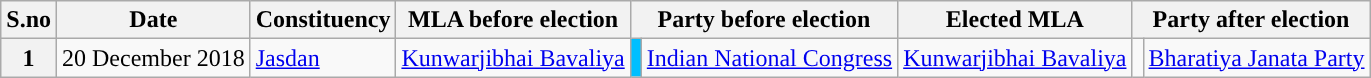<table class="wikitable sortable">
<tr>
<th>S.no</th>
<th>Date</th>
<th>Constituency</th>
<th>MLA before election</th>
<th colspan="2">Party before election</th>
<th>Elected MLA</th>
<th colspan="2">Party after election</th>
</tr>
<tr>
<th>1</th>
<td>20 December 2018</td>
<td><a href='#'>Jasdan</a></td>
<td><a href='#'>Kunwarjibhai Bavaliya</a></td>
<td bgcolor=#00BFFF></td>
<td><a href='#'>Indian National Congress</a></td>
<td><a href='#'>Kunwarjibhai Bavaliya</a></td>
<td></td>
<td><a href='#'>Bharatiya Janata Party</a></td>
</tr>
</table>
